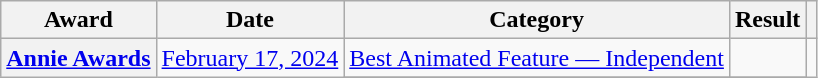<table class="wikitable sortable plainrowheaders">
<tr>
<th>Award</th>
<th>Date</th>
<th>Category</th>
<th>Result</th>
<th></th>
</tr>
<tr>
<th scope="row" rowspan="3"><a href='#'>Annie Awards</a></th>
<td rowspan="3"><a href='#'>February 17, 2024</a></td>
<td><a href='#'>Best Animated Feature — Independent</a></td>
<td></td>
<td align="center" rowspan="3"></td>
</tr>
<tr>
</tr>
</table>
